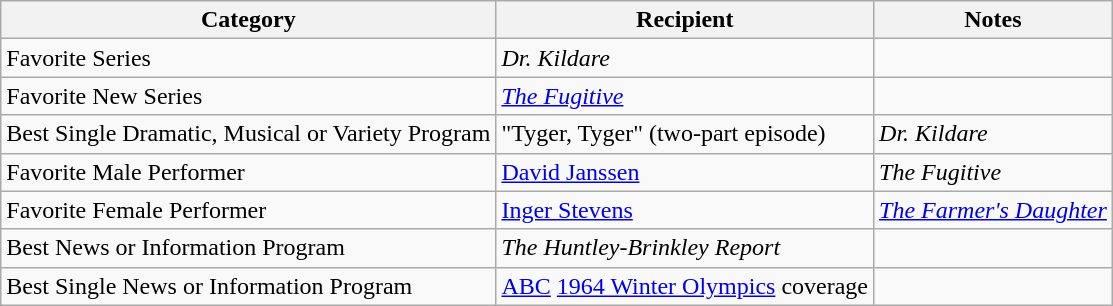<table class="wikitable">
<tr>
<th>Category</th>
<th>Recipient</th>
<th>Notes</th>
</tr>
<tr>
<td>Favorite Series</td>
<td><em>Dr. Kildare</em></td>
<td></td>
</tr>
<tr>
<td>Favorite New Series</td>
<td><em><a href='#'>The Fugitive</a></em></td>
<td></td>
</tr>
<tr>
<td>Best Single Dramatic, Musical or Variety Program</td>
<td>"Tyger, Tyger" (two-part episode)</td>
<td><em>Dr. Kildare</em></td>
</tr>
<tr>
<td>Favorite Male Performer</td>
<td><a href='#'>David Janssen</a></td>
<td><em>The Fugitive</em></td>
</tr>
<tr>
<td>Favorite Female Performer</td>
<td><a href='#'>Inger Stevens</a></td>
<td><em><a href='#'>The Farmer's Daughter</a></em></td>
</tr>
<tr>
<td>Best News or Information Program</td>
<td><em>The Huntley-Brinkley Report</em></td>
<td></td>
</tr>
<tr>
<td>Best Single News or Information Program</td>
<td><a href='#'>ABC</a> <a href='#'>1964 Winter Olympics</a> coverage</td>
<td></td>
</tr>
</table>
